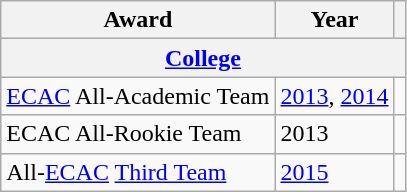<table class="wikitable">
<tr>
<th>Award</th>
<th>Year</th>
<th></th>
</tr>
<tr>
<th colspan="3"><a href='#'>College</a></th>
</tr>
<tr>
<td><a href='#'>ECAC</a> All-Academic Team</td>
<td><a href='#'>2013</a>, <a href='#'>2014</a></td>
<td></td>
</tr>
<tr>
<td>ECAC All-Rookie Team</td>
<td>2013</td>
<td></td>
</tr>
<tr>
<td>All-<a href='#'>ECAC</a> <a href='#'>Third Team</a></td>
<td><a href='#'>2015</a></td>
<td></td>
</tr>
</table>
